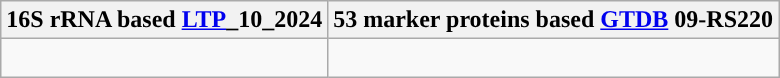<table class="wikitable">
<tr>
<th colspan=1>16S rRNA based <a href='#'>LTP</a>_10_2024</th>
<th colspan=1>53 marker proteins based <a href='#'>GTDB</a> 09-RS220</th>
</tr>
<tr>
<td style="vertical-align:top"><br></td>
<td><br></td>
</tr>
</table>
